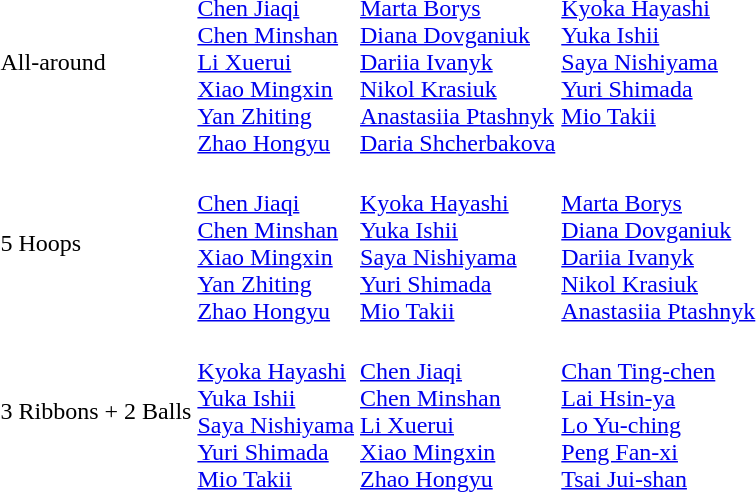<table>
<tr>
<td>All-around <br> </td>
<td><br><a href='#'>Chen Jiaqi</a><br><a href='#'>Chen Minshan</a><br><a href='#'>Li Xuerui</a><br><a href='#'>Xiao Mingxin</a><br><a href='#'>Yan Zhiting</a><br><a href='#'>Zhao Hongyu</a></td>
<td><br><a href='#'>Marta Borys</a><br><a href='#'>Diana Dovganiuk</a><br><a href='#'>Dariia Ivanyk</a><br><a href='#'>Nikol Krasiuk</a><br><a href='#'>Anastasiia Ptashnyk</a><br><a href='#'>Daria Shcherbakova</a></td>
<td valign=top><br><a href='#'>Kyoka Hayashi</a><br><a href='#'>Yuka Ishii</a><br><a href='#'>Saya Nishiyama</a><br><a href='#'>Yuri Shimada</a><br><a href='#'>Mio Takii</a></td>
</tr>
<tr>
<td>5 Hoops <br> </td>
<td><br><a href='#'>Chen Jiaqi</a><br><a href='#'>Chen Minshan</a><br><a href='#'>Xiao Mingxin</a><br><a href='#'>Yan Zhiting</a><br><a href='#'>Zhao Hongyu</a></td>
<td><br><a href='#'>Kyoka Hayashi</a><br><a href='#'>Yuka Ishii</a><br><a href='#'>Saya Nishiyama</a><br><a href='#'>Yuri Shimada</a><br><a href='#'>Mio Takii</a></td>
<td><br><a href='#'>Marta Borys</a><br><a href='#'>Diana Dovganiuk</a><br><a href='#'>Dariia Ivanyk</a><br><a href='#'>Nikol Krasiuk</a><br><a href='#'>Anastasiia Ptashnyk</a></td>
</tr>
<tr>
<td>3 Ribbons + 2 Balls <br> </td>
<td> <br><a href='#'>Kyoka Hayashi</a><br><a href='#'>Yuka Ishii</a><br><a href='#'>Saya Nishiyama</a><br><a href='#'>Yuri Shimada</a><br><a href='#'>Mio Takii</a></td>
<td><br><a href='#'>Chen Jiaqi</a><br><a href='#'>Chen Minshan</a><br><a href='#'>Li Xuerui</a><br><a href='#'>Xiao Mingxin</a><br><a href='#'>Zhao Hongyu</a></td>
<td valign=top><br><a href='#'>Chan Ting-chen</a><br><a href='#'>Lai Hsin-ya</a><br><a href='#'>Lo Yu-ching</a><br><a href='#'>Peng Fan-xi</a><br><a href='#'>Tsai Jui-shan</a><br></td>
</tr>
</table>
